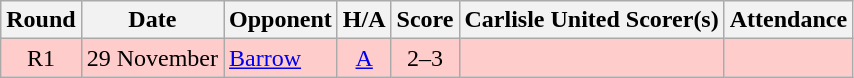<table class="wikitable" style="text-align:center">
<tr>
<th>Round</th>
<th>Date</th>
<th>Opponent</th>
<th>H/A</th>
<th>Score</th>
<th>Carlisle United Scorer(s)</th>
<th>Attendance</th>
</tr>
<tr bgcolor=#FFCCCC>
<td>R1</td>
<td align=left>29 November</td>
<td align=left><a href='#'>Barrow</a></td>
<td><a href='#'>A</a></td>
<td>2–3</td>
<td align=left></td>
<td></td>
</tr>
</table>
